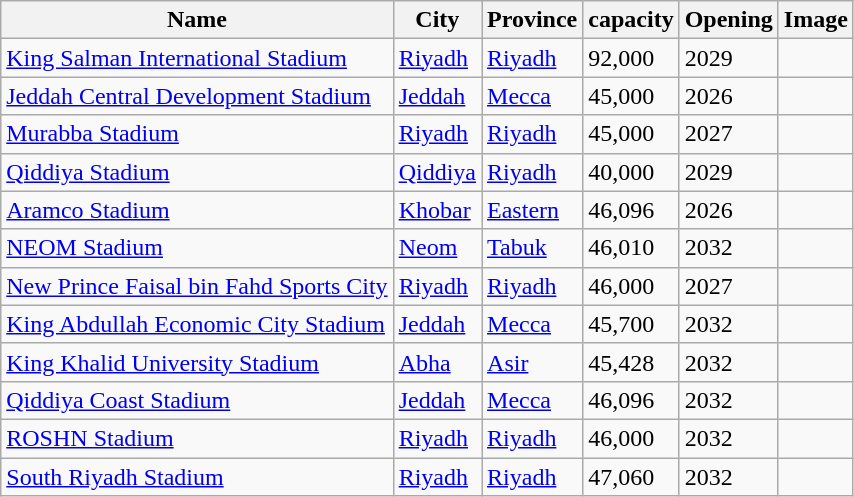<table class="wikitable">
<tr>
<th>Name</th>
<th>City</th>
<th>Province</th>
<th>capacity</th>
<th>Opening</th>
<th>Image</th>
</tr>
<tr>
<td><a href='#'>King Salman International Stadium</a></td>
<td><a href='#'>Riyadh</a></td>
<td><a href='#'>Riyadh</a></td>
<td>92,000</td>
<td>2029</td>
<td></td>
</tr>
<tr>
<td><a href='#'>Jeddah Central Development Stadium</a></td>
<td><a href='#'>Jeddah</a></td>
<td><a href='#'>Mecca</a></td>
<td>45,000</td>
<td>2026</td>
<td></td>
</tr>
<tr>
<td><a href='#'>Murabba Stadium</a></td>
<td><a href='#'>Riyadh</a></td>
<td><a href='#'>Riyadh</a></td>
<td>45,000</td>
<td>2027</td>
<td></td>
</tr>
<tr>
<td><a href='#'>Qiddiya Stadium</a></td>
<td><a href='#'>Qiddiya</a></td>
<td><a href='#'>Riyadh</a></td>
<td>40,000</td>
<td>2029</td>
<td></td>
</tr>
<tr>
<td><a href='#'>Aramco Stadium</a></td>
<td><a href='#'>Khobar</a></td>
<td><a href='#'>Eastern</a></td>
<td>46,096</td>
<td>2026</td>
<td></td>
</tr>
<tr>
<td><a href='#'>NEOM Stadium</a></td>
<td><a href='#'>Neom</a></td>
<td><a href='#'>Tabuk</a></td>
<td>46,010</td>
<td>2032</td>
<td></td>
</tr>
<tr>
<td><a href='#'>New Prince Faisal bin Fahd Sports City</a></td>
<td><a href='#'>Riyadh</a></td>
<td><a href='#'>Riyadh</a></td>
<td>46,000</td>
<td>2027</td>
<td></td>
</tr>
<tr>
<td><a href='#'>King Abdullah Economic City Stadium</a></td>
<td><a href='#'>Jeddah</a></td>
<td><a href='#'>Mecca</a></td>
<td>45,700</td>
<td>2032</td>
<td></td>
</tr>
<tr>
<td><a href='#'>King Khalid University Stadium</a></td>
<td><a href='#'>Abha</a></td>
<td><a href='#'>Asir</a></td>
<td>45,428</td>
<td>2032</td>
<td></td>
</tr>
<tr>
<td><a href='#'>Qiddiya Coast Stadium</a></td>
<td><a href='#'>Jeddah</a></td>
<td><a href='#'>Mecca</a></td>
<td>46,096</td>
<td>2032</td>
<td></td>
</tr>
<tr>
<td><a href='#'>ROSHN Stadium</a></td>
<td><a href='#'>Riyadh</a></td>
<td><a href='#'>Riyadh</a></td>
<td>46,000</td>
<td>2032</td>
<td></td>
</tr>
<tr>
<td><a href='#'>South Riyadh Stadium</a></td>
<td><a href='#'>Riyadh</a></td>
<td><a href='#'>Riyadh</a></td>
<td>47,060</td>
<td>2032</td>
<td></td>
</tr>
</table>
